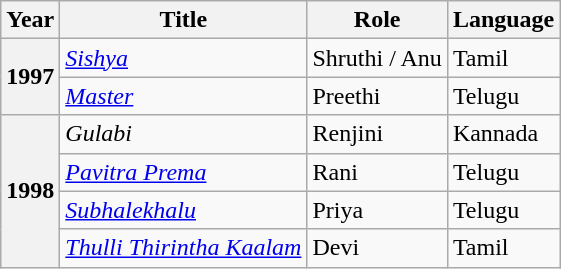<table class="wikitable plainrowheaders sortable">
<tr>
<th scope="col">Year</th>
<th scope="col">Title</th>
<th scope="col">Role</th>
<th scope="col">Language</th>
</tr>
<tr guna>
<th scope="row" rowspan="2">1997</th>
<td><em><a href='#'>Sishya</a></em></td>
<td>Shruthi  / Anu</td>
<td>Tamil</td>
</tr>
<tr>
<td><em><a href='#'>Master</a></em></td>
<td>Preethi</td>
<td>Telugu</td>
</tr>
<tr>
<th scope="row" rowspan="4">1998</th>
<td><em>Gulabi</em></td>
<td>Renjini</td>
<td>Kannada</td>
</tr>
<tr>
<td><em><a href='#'>Pavitra Prema</a></em></td>
<td>Rani</td>
<td>Telugu</td>
</tr>
<tr>
<td><em><a href='#'>Subhalekhalu</a></em></td>
<td>Priya</td>
<td>Telugu</td>
</tr>
<tr>
<td><em><a href='#'>Thulli Thirintha Kaalam</a></em></td>
<td>Devi</td>
<td>Tamil</td>
</tr>
</table>
